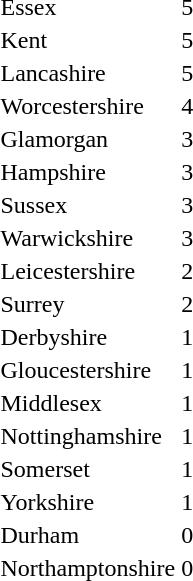<table>
<tr>
<td>Essex</td>
<td>5</td>
</tr>
<tr>
<td>Kent</td>
<td>5</td>
</tr>
<tr>
<td>Lancashire</td>
<td>5</td>
</tr>
<tr>
<td>Worcestershire</td>
<td>4</td>
</tr>
<tr>
<td>Glamorgan</td>
<td>3</td>
</tr>
<tr>
<td>Hampshire</td>
<td>3</td>
</tr>
<tr>
<td>Sussex</td>
<td>3</td>
</tr>
<tr>
<td>Warwickshire</td>
<td>3</td>
</tr>
<tr>
<td>Leicestershire</td>
<td>2</td>
</tr>
<tr>
<td>Surrey</td>
<td>2</td>
</tr>
<tr>
<td>Derbyshire</td>
<td>1</td>
</tr>
<tr>
<td>Gloucestershire</td>
<td>1</td>
</tr>
<tr>
<td>Middlesex</td>
<td>1</td>
</tr>
<tr>
<td>Nottinghamshire</td>
<td>1</td>
</tr>
<tr>
<td>Somerset</td>
<td>1</td>
</tr>
<tr>
<td>Yorkshire</td>
<td>1</td>
</tr>
<tr>
<td>Durham</td>
<td>0</td>
</tr>
<tr>
<td>Northamptonshire</td>
<td>0</td>
</tr>
</table>
